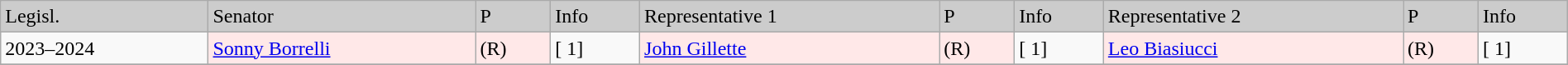<table class=wikitable width="100%" border="1">
<tr style="background-color:#cccccc;">
<td>Legisl.</td>
<td>Senator</td>
<td>P</td>
<td>Info</td>
<td>Representative 1</td>
<td>P</td>
<td>Info</td>
<td>Representative 2</td>
<td>P</td>
<td>Info</td>
</tr>
<tr>
<td>2023–2024</td>
<td style="background:#FFE8E8"><a href='#'>Sonny Borrelli</a></td>
<td style="background:#FFE8E8">(R)</td>
<td>[ 1]</td>
<td style="background:#FFE8E8"><a href='#'>John Gillette</a></td>
<td style="background:#FFE8E8">(R)</td>
<td>[ 1]</td>
<td style="background:#FFE8E8"><a href='#'>Leo Biasiucci</a></td>
<td style="background:#FFE8E8">(R)</td>
<td>[ 1]</td>
</tr>
<tr>
</tr>
</table>
